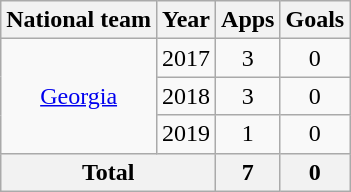<table class="wikitable" style="text-align:center">
<tr>
<th>National team</th>
<th>Year</th>
<th>Apps</th>
<th>Goals</th>
</tr>
<tr>
<td rowspan="3"><a href='#'>Georgia</a></td>
<td>2017</td>
<td>3</td>
<td>0</td>
</tr>
<tr>
<td>2018</td>
<td>3</td>
<td>0</td>
</tr>
<tr>
<td>2019</td>
<td>1</td>
<td>0</td>
</tr>
<tr>
<th colspan="2">Total</th>
<th>7</th>
<th>0</th>
</tr>
</table>
